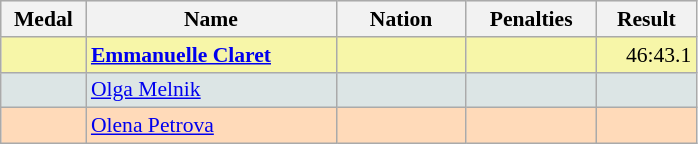<table class=wikitable style="border:1px solid #AAAAAA;font-size:90%">
<tr bgcolor="#E4E4E4">
<th style="border-bottom:1px solid #AAAAAA" width=50>Medal</th>
<th style="border-bottom:1px solid #AAAAAA" width=160>Name</th>
<th style="border-bottom:1px solid #AAAAAA" width=80>Nation</th>
<th style="border-bottom:1px solid #AAAAAA" width=80>Penalties</th>
<th style="border-bottom:1px solid #AAAAAA" width=60>Result</th>
</tr>
<tr bgcolor="#F7F6A8">
<td align="center"></td>
<td><strong><a href='#'>Emmanuelle Claret</a></strong></td>
<td align="center"></td>
<td align="center"></td>
<td align="right">46:43.1</td>
</tr>
<tr bgcolor="#DCE5E5">
<td align="center"></td>
<td><a href='#'>Olga Melnik</a></td>
<td align="center"></td>
<td align="center"></td>
<td align="right"></td>
</tr>
<tr bgcolor="#FFDAB9">
<td align="center"></td>
<td><a href='#'>Olena Petrova</a></td>
<td align="center"></td>
<td align="center"></td>
<td align="right"></td>
</tr>
</table>
